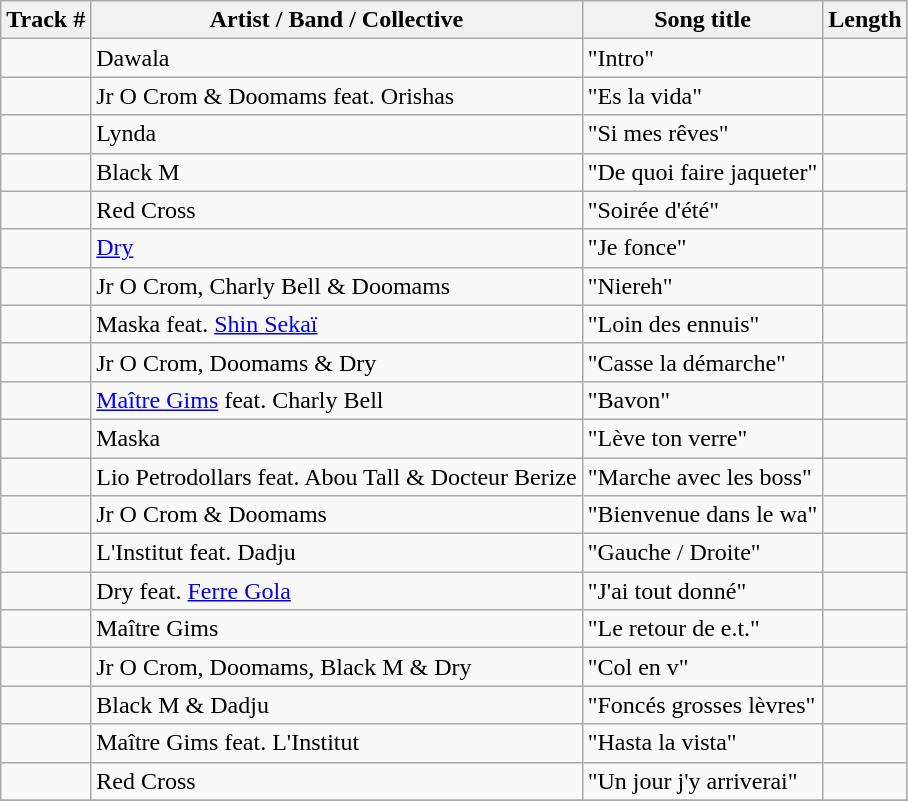<table class="wikitable">
<tr>
<th>Track #</th>
<th>Artist / Band / Collective</th>
<th>Song title</th>
<th>Length</th>
</tr>
<tr>
<td></td>
<td>Dawala</td>
<td>"Intro"</td>
<td></td>
</tr>
<tr>
<td></td>
<td>Jr O Crom & Doomams feat. Orishas</td>
<td>"Es la vida"</td>
<td></td>
</tr>
<tr>
<td></td>
<td>Lynda</td>
<td>"Si mes rêves"</td>
<td></td>
</tr>
<tr>
<td></td>
<td>Black M</td>
<td>"De quoi faire jaqueter"</td>
<td></td>
</tr>
<tr>
<td></td>
<td>Red Cross</td>
<td>"Soirée d'été"</td>
<td></td>
</tr>
<tr>
<td></td>
<td><a href='#'>Dry</a></td>
<td>"Je fonce"</td>
<td></td>
</tr>
<tr>
<td></td>
<td>Jr O Crom, Charly Bell & Doomams</td>
<td>"Niereh"</td>
<td></td>
</tr>
<tr>
<td></td>
<td>Maska feat. <a href='#'>Shin Sekaï</a></td>
<td>"Loin des ennuis"</td>
<td></td>
</tr>
<tr>
<td></td>
<td>Jr O Crom, Doomams & Dry</td>
<td>"Casse la démarche"</td>
<td></td>
</tr>
<tr>
<td></td>
<td><a href='#'>Maître Gims</a> feat. Charly Bell</td>
<td>"Bavon"</td>
<td></td>
</tr>
<tr>
<td></td>
<td>Maska</td>
<td>"Lève ton verre"</td>
<td></td>
</tr>
<tr>
<td></td>
<td>Lio Petrodollars feat. Abou Tall & Docteur Berize</td>
<td>"Marche avec les boss"</td>
<td></td>
</tr>
<tr>
<td></td>
<td>Jr O Crom & Doomams</td>
<td>"Bienvenue dans le wa"</td>
<td></td>
</tr>
<tr>
<td></td>
<td>L'Institut feat. Dadju</td>
<td>"Gauche / Droite"</td>
<td></td>
</tr>
<tr>
<td></td>
<td>Dry feat. <a href='#'>Ferre Gola</a></td>
<td>"J'ai tout donné"</td>
<td></td>
</tr>
<tr>
<td></td>
<td>Maître Gims</td>
<td>"Le retour de e.t."</td>
<td></td>
</tr>
<tr>
<td></td>
<td>Jr O Crom, Doomams, Black M & Dry</td>
<td>"Col en v"</td>
<td></td>
</tr>
<tr>
<td></td>
<td>Black M & Dadju</td>
<td>"Foncés grosses lèvres"</td>
<td></td>
</tr>
<tr>
<td></td>
<td>Maître Gims feat. L'Institut</td>
<td>"Hasta la vista"</td>
<td></td>
</tr>
<tr>
<td></td>
<td>Red Cross</td>
<td>"Un jour j'y arriverai"</td>
<td></td>
</tr>
<tr>
</tr>
</table>
